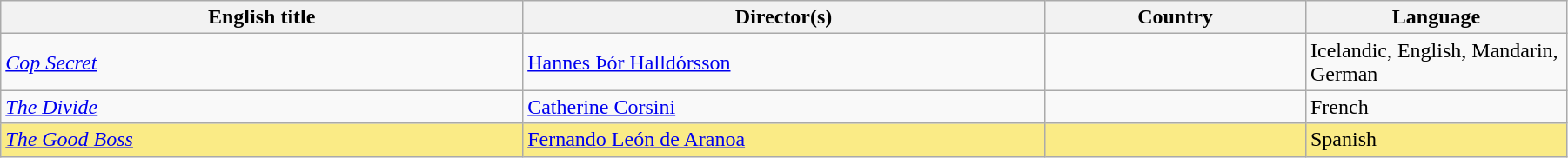<table class="sortable wikitable" width="95%" cellpadding="5">
<tr>
<th width="20%">English title</th>
<th width="20%">Director(s)</th>
<th width="10%">Country</th>
<th width="10%">Language</th>
</tr>
<tr>
<td><em><a href='#'>Cop Secret</a></em></td>
<td><a href='#'>Hannes Þór Halldórsson</a></td>
<td></td>
<td>Icelandic, English, Mandarin, German</td>
</tr>
<tr>
<td><em><a href='#'>The Divide</a></em></td>
<td><a href='#'>Catherine Corsini</a></td>
<td></td>
<td>French</td>
</tr>
<tr style="background:#FAEB86">
<td><em><a href='#'>The Good Boss</a></em></td>
<td><a href='#'>Fernando León de Aranoa</a></td>
<td></td>
<td>Spanish</td>
</tr>
</table>
